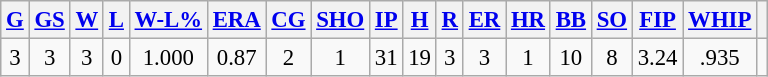<table class="wikitable" style="font-size:95%;text-align:center;">
<tr>
<th><a href='#'>G</a></th>
<th><a href='#'>GS</a></th>
<th><a href='#'>W</a></th>
<th><a href='#'>L</a></th>
<th><a href='#'>W-L%</a></th>
<th><a href='#'>ERA</a></th>
<th><a href='#'>CG</a></th>
<th><a href='#'>SHO</a></th>
<th><a href='#'>IP</a></th>
<th><a href='#'>H</a></th>
<th><a href='#'>R</a></th>
<th><a href='#'>ER</a></th>
<th><a href='#'>HR</a></th>
<th><a href='#'>BB</a></th>
<th><a href='#'>SO</a></th>
<th><a href='#'>FIP</a></th>
<th><a href='#'>WHIP</a></th>
<th></th>
</tr>
<tr>
<td>3</td>
<td>3</td>
<td>3</td>
<td>0</td>
<td>1.000</td>
<td>0.87</td>
<td>2</td>
<td>1</td>
<td>31</td>
<td>19</td>
<td>3</td>
<td>3</td>
<td>1</td>
<td>10</td>
<td>8</td>
<td>3.24</td>
<td>.935</td>
<td></td>
</tr>
</table>
